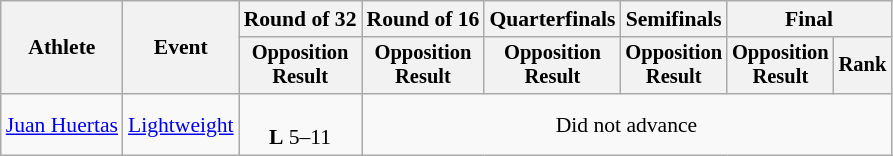<table class="wikitable" style="font-size:90%">
<tr>
<th rowspan="2">Athlete</th>
<th rowspan="2">Event</th>
<th>Round of 32</th>
<th>Round of 16</th>
<th>Quarterfinals</th>
<th>Semifinals</th>
<th colspan=2>Final</th>
</tr>
<tr style="font-size:95%">
<th>Opposition<br>Result</th>
<th>Opposition<br>Result</th>
<th>Opposition<br>Result</th>
<th>Opposition<br>Result</th>
<th>Opposition<br>Result</th>
<th>Rank</th>
</tr>
<tr align=center>
<td align=left><a href='#'>Juan Huertas</a></td>
<td align=left><a href='#'>Lightweight</a></td>
<td><br><strong>L</strong> 5–11</td>
<td colspan=5>Did not advance</td>
</tr>
</table>
